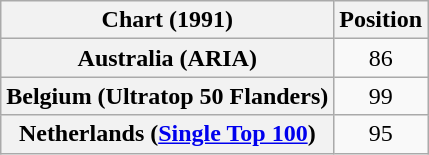<table class="wikitable sortable plainrowheaders" style="text-align:center;">
<tr>
<th scope="col">Chart (1991)</th>
<th scope="col">Position</th>
</tr>
<tr>
<th scope="row">Australia (ARIA)</th>
<td>86</td>
</tr>
<tr>
<th scope="row">Belgium (Ultratop 50 Flanders)</th>
<td>99</td>
</tr>
<tr>
<th scope="row">Netherlands (<a href='#'>Single Top 100</a>)</th>
<td>95</td>
</tr>
</table>
